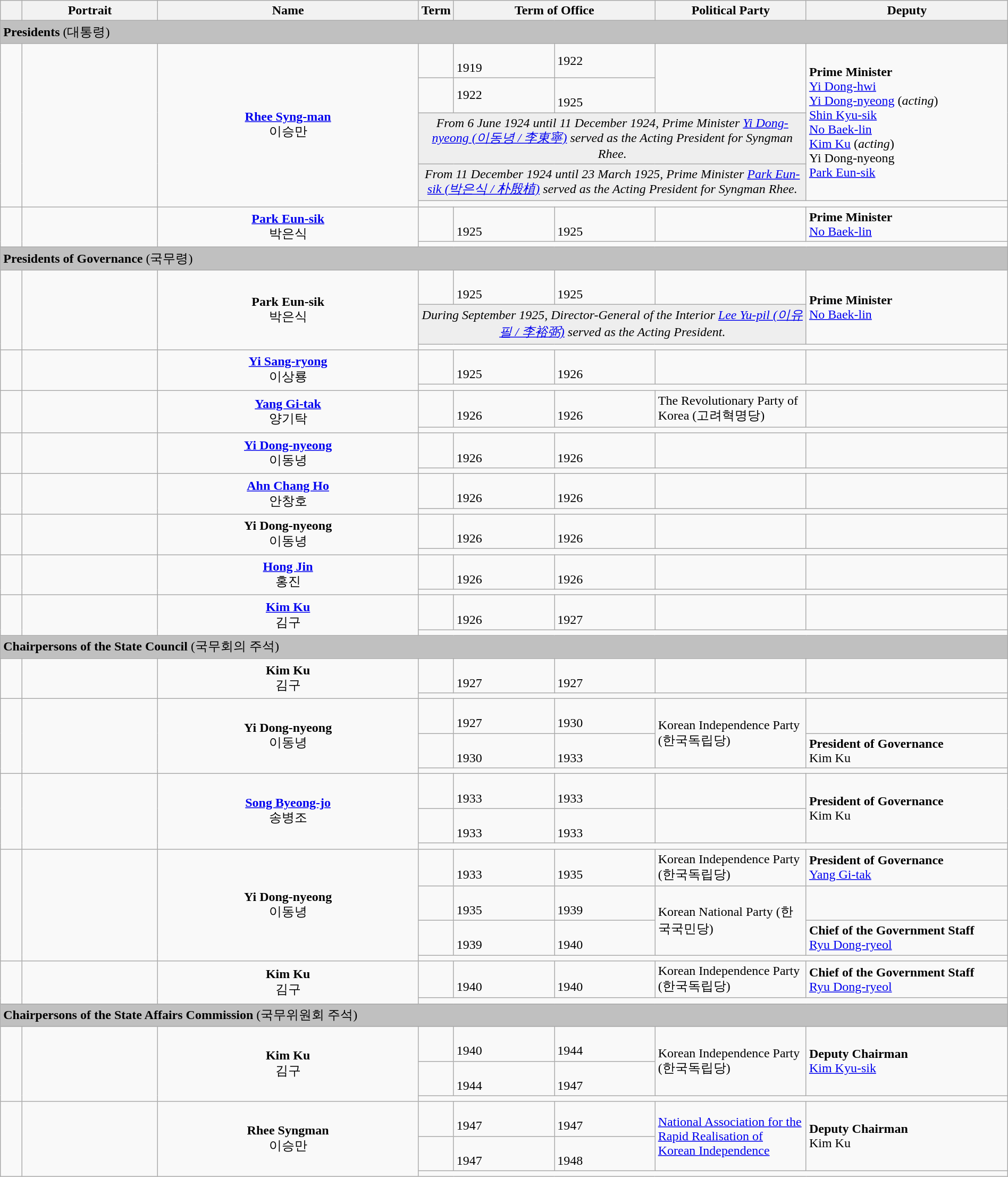<table class="wikitable" width="100%">
<tr>
<th align=left width=10></th>
<th width=100>Portrait</th>
<th width=200 width=20%>Name<br></th>
<th align=left width=3%>Term</th>
<th align=center colspan=2 width=15%>Term of Office</th>
<th align=left width=15%>Political Party</th>
<th align=left width=20%>Deputy</th>
</tr>
<tr>
<td colspan=8 style=background-color:#C0C0C0;><strong>Presidents</strong> (대통령)</td>
</tr>
<tr>
<td align=center rowspan=5><strong></strong></td>
<td align=center rowspan=5></td>
<td align=center rowspan=5><strong><a href='#'>Rhee Syng-man</a></strong><br><span>이승만<br></td>
<td align=center><strong></strong></td>
<td width=10%><br>1919</td>
<td width=10%>1922</td>
<td align=center rowspan=2></td>
<td align=left rowspan=4><strong>Prime Minister</strong><br><a href='#'>Yi Dong-hwi</a><br><a href='#'>Yi Dong-nyeong</a> (<em>acting</em>)<br><a href='#'>Shin Kyu-sik</a><br><a href='#'>No Baek-lin</a><br><a href='#'>Kim Ku</a> (<em>acting</em>)<br>Yi Dong-nyeong<br><a href='#'>Park Eun-sik</a></td>
</tr>
<tr>
<td align=center><strong></strong></td>
<td width=10%>1922</td>
<td width=10%><br>1925</td>
</tr>
<tr>
<td align=center colspan=4 style=background:#EEEEEE;><em>From 6 June 1924 until 11 December 1924, Prime Minister <a href='#'>Yi Dong-nyeong (이동녕 / 李東寧)</a> served as the Acting President for Syngman Rhee.</em></td>
</tr>
<tr>
<td align=center colspan=4 style=background:#EEEEEE;><em>From 11 December 1924 until 23 March 1925, Prime Minister <a href='#'>Park Eun-sik (박은식 / 朴殷植)</a> served as the Acting President for Syngman Rhee.</em></td>
</tr>
<tr>
<td colspan=5></td>
</tr>
<tr>
<td align=center rowspan=2><strong></strong></td>
<td align=center rowspan=2></td>
<td align=center rowspan=2><strong><a href='#'>Park Eun-sik</a></strong><br><span>박은식<br></td>
<td align=center><strong></strong></td>
<td width=10%><br>1925</td>
<td width=10%><br>1925</td>
<td align=center></td>
<td align=left><strong>Prime Minister</strong><br><a href='#'>No Baek-lin</a></td>
</tr>
<tr>
<td colspan=5></td>
</tr>
<tr>
<td colspan=8 style=background-color:#C0C0C0;><strong>Presidents of Governance</strong> (국무령)</td>
</tr>
<tr>
<td align=center rowspan=3><strong></strong></td>
<td align=center rowspan=3></td>
<td align=center rowspan=3><strong>Park Eun-sik</strong><br><span>박은식<br></td>
<td align=center><strong></strong></td>
<td width=10%><br>1925</td>
<td width=10%><br>1925</td>
<td align=center></td>
<td align=left rowspan=2><strong>Prime Minister</strong><br><a href='#'>No Baek-lin</a></td>
</tr>
<tr>
<td align=center colspan=4 style=background:#EEEEEE;><em>During September 1925, Director-General of the Interior <a href='#'>Lee Yu-pil (이유필 / 李裕弼)</a> served as the Acting President.</em></td>
</tr>
<tr>
<td colspan=5></td>
</tr>
<tr>
<td align=center rowspan=2><strong></strong></td>
<td align=center rowspan=2></td>
<td align=center rowspan=2><strong><a href='#'>Yi Sang-ryong</a></strong><br><span>이상룡<br></td>
<td align=center><strong></strong></td>
<td width=10%><br>1925</td>
<td width=10%><br>1926</td>
<td align=center></td>
<td align=center></td>
</tr>
<tr>
<td colspan=5></td>
</tr>
<tr>
<td align=center rowspan=2><strong></strong></td>
<td align=center rowspan=2></td>
<td align=center rowspan=2><strong><a href='#'>Yang Gi-tak</a></strong><br><span>양기탁<br></td>
<td align=center><strong></strong></td>
<td width=10%><br>1926</td>
<td width=10%><br>1926</td>
<td align=left>The Revolutionary Party of Korea (고려혁명당)</td>
<td align=center></td>
</tr>
<tr>
<td colspan=5></td>
</tr>
<tr>
<td align=center rowspan=2><strong></strong></td>
<td align=center rowspan=2></td>
<td align=center rowspan=2><strong><a href='#'>Yi Dong-nyeong</a></strong><br><span>이동녕<br></td>
<td align=center><strong></strong></td>
<td width=10%><br>1926</td>
<td width=10%><br>1926</td>
<td align=center></td>
<td align=center></td>
</tr>
<tr>
<td colspan=5></td>
</tr>
<tr>
<td align=center rowspan=2><strong></strong></td>
<td align=center rowspan=2></td>
<td align=center rowspan=2><strong><a href='#'>Ahn Chang Ho</a></strong><br><span>안창호<br></td>
<td align=center><strong></strong></td>
<td width=10%><br>1926</td>
<td width=10%><br>1926</td>
<td align=center></td>
<td align=center></td>
</tr>
<tr>
<td colspan=5></td>
</tr>
<tr>
<td align=center rowspan=2><strong></strong></td>
<td align=center rowspan=2></td>
<td align=center rowspan=2><strong>Yi Dong-nyeong</strong><br><span>이동녕<br></td>
<td align=center><strong></strong></td>
<td width=10%><br>1926</td>
<td width=10%><br>1926</td>
<td align=center></td>
<td align=center></td>
</tr>
<tr>
<td colspan=5></td>
</tr>
<tr>
<td align=center rowspan=2><strong></strong></td>
<td align=center rowspan=2></td>
<td align=center rowspan=2><strong><a href='#'>Hong Jin</a></strong><br><span>홍진<br></td>
<td align=center><strong></strong></td>
<td width=10%><br>1926</td>
<td width=10%><br>1926</td>
<td align=center></td>
<td align=center></td>
</tr>
<tr>
<td colspan=5></td>
</tr>
<tr>
<td align=center rowspan=2><strong></strong></td>
<td align=center rowspan=2></td>
<td align=center rowspan=2><strong><a href='#'>Kim Ku</a></strong><br><span>김구<br></td>
<td align=center><strong></strong></td>
<td width=10%><br>1926</td>
<td width=10%><br>1927</td>
<td align=center></td>
<td align=center></td>
</tr>
<tr>
<td colspan=5></td>
</tr>
<tr>
<td colspan=8 style=background-color:#C0C0C0;><strong>Chairpersons of the State Council</strong> (국무회의 주석)</td>
</tr>
<tr>
<td align=center rowspan=2><strong></strong></td>
<td align=center rowspan=2></td>
<td align=center rowspan=2><strong>Kim Ku</strong><br><span>김구<br></td>
<td align=center><strong></strong></td>
<td width=10%><br>1927</td>
<td width=10%><br>1927</td>
<td align=center></td>
<td align=center></td>
</tr>
<tr>
<td colspan=5></td>
</tr>
<tr>
<td align=center rowspan=3><strong></strong></td>
<td align=center rowspan=3></td>
<td align=center rowspan=3><strong>Yi Dong-nyeong</strong><br><span>이동녕<br></td>
<td align=center><strong></strong></td>
<td width=10%><br>1927</td>
<td width=10%><br>1930</td>
<td align=left rowspan=2>Korean Independence Party (한국독립당)</td>
<td align=center></td>
</tr>
<tr>
<td align=center><strong></strong></td>
<td width=10%><br>1930</td>
<td width=10%><br>1933</td>
<td align=left><strong>President of Governance</strong> <br>Kim Ku</td>
</tr>
<tr>
<td colspan=5></td>
</tr>
<tr>
<td align=center rowspan=3><strong></strong></td>
<td align=center rowspan=3></td>
<td align=center rowspan=3><strong><a href='#'>Song Byeong-jo</a></strong><br><span>송병조<br></td>
<td align=center><strong></strong></td>
<td width=10%><br>1933</td>
<td width=10%><br>1933</td>
<td align=center></td>
<td align=left rowspan=2><strong>President of Governance</strong> <br>Kim Ku</td>
</tr>
<tr>
<td align=center><strong></strong></td>
<td width=10%><br>1933</td>
<td width=10%><br>1933</td>
</tr>
<tr>
<td colspan=5></td>
</tr>
<tr>
<td align=center rowspan=4><strong></strong></td>
<td align=center rowspan=4></td>
<td align=center rowspan=4><strong>Yi Dong-nyeong</strong><br><span>이동녕<br></td>
<td align=center><strong></strong></td>
<td width=10%><br>1933</td>
<td width=10%><br>1935</td>
<td align=left>Korean Independence Party (한국독립당)</td>
<td align=left><strong>President of Governance</strong><br><a href='#'>Yang Gi-tak</a></td>
</tr>
<tr>
<td align=center><strong></strong></td>
<td width=10%><br>1935</td>
<td width=10%><br>1939</td>
<td align=left rowspan=2>Korean National Party (한국국민당)</td>
<td align=left></td>
</tr>
<tr>
<td align=center><strong></strong></td>
<td width=10%><br>1939</td>
<td width=10%><br>1940</td>
<td align=left><strong>Chief of the Government Staff</strong> <br><a href='#'>Ryu Dong-ryeol</a></td>
</tr>
<tr>
<td colspan=5></td>
</tr>
<tr>
<td align=center rowspan=2><strong></strong></td>
<td align=center rowspan=2></td>
<td align=center rowspan=2><strong>Kim Ku</strong><br><span>김구<br></td>
<td align=center><strong></strong></td>
<td width=10%><br>1940</td>
<td width=10%><br>1940</td>
<td align=left>Korean Independence Party (한국독립당)</td>
<td align=left><strong>Chief of the Government Staff</strong><br><a href='#'>Ryu Dong-ryeol</a></td>
</tr>
<tr>
<td colspan=5></td>
</tr>
<tr>
<td colspan=8 style=background-color:#C0C0C0;><strong>Chairpersons of the State Affairs Commission</strong> (국무위원회 주석)</td>
</tr>
<tr>
<td align=center rowspan=3><strong></strong></td>
<td align=center rowspan=3></td>
<td align=center rowspan=3><strong>Kim Ku</strong><br><span>김구<br></td>
<td align=center><strong></strong></td>
<td width=10%><br>1940</td>
<td width=10%><br>1944</td>
<td align=left rowspan=2>Korean Independence Party (한국독립당)</td>
<td align=left rowspan=2><strong>Deputy Chairman</strong> <br><a href='#'>Kim Kyu-sik</a></td>
</tr>
<tr>
<td align=center><strong></strong></td>
<td width=10%><br>1944</td>
<td width=10%><br>1947</td>
</tr>
<tr>
<td colspan=5></td>
</tr>
<tr>
<td align=center rowspan=3><strong></strong></td>
<td align=center rowspan=3></td>
<td align=center rowspan=3><strong>Rhee Syngman</strong><br><span>이승만<br></td>
<td align=center><strong></strong></td>
<td width=10%><br>1947</td>
<td width=10%><br>1947</td>
<td align=left rowspan=2><a href='#'>National Association for the Rapid Realisation of Korean Independence</a></td>
<td align=left rowspan=2><strong>Deputy Chairman</strong><br> Kim Ku</td>
</tr>
<tr>
<td align=center><strong></strong></td>
<td width=10%><br>1947</td>
<td width=10%><br>1948</td>
</tr>
<tr>
<td colspan=5></td>
</tr>
</table>
